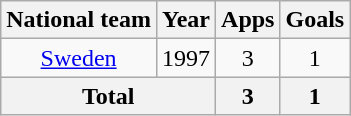<table class="wikitable" style="text-align:center">
<tr>
<th>National team</th>
<th>Year</th>
<th>Apps</th>
<th>Goals</th>
</tr>
<tr>
<td><a href='#'>Sweden</a></td>
<td>1997</td>
<td>3</td>
<td>1</td>
</tr>
<tr>
<th colspan="2">Total</th>
<th>3</th>
<th>1</th>
</tr>
</table>
